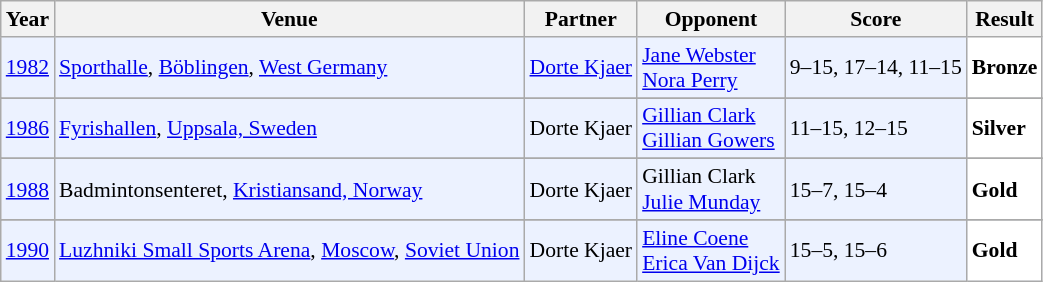<table class="sortable wikitable" style="font-size: 90%;">
<tr>
<th>Year</th>
<th>Venue</th>
<th>Partner</th>
<th>Opponent</th>
<th>Score</th>
<th>Result</th>
</tr>
<tr style="background:#ECF2FF">
<td align="center"><a href='#'>1982</a></td>
<td align="left"><a href='#'>Sporthalle</a>, <a href='#'>Böblingen</a>, <a href='#'>West Germany</a></td>
<td align="left"> <a href='#'>Dorte Kjaer</a></td>
<td align="left"> <a href='#'>Jane Webster</a> <br> <a href='#'>Nora Perry</a></td>
<td align="left">9–15, 17–14, 11–15</td>
<td style="text-align:left; background: white"> <strong>Bronze</strong></td>
</tr>
<tr>
</tr>
<tr style="background:#ECF2FF">
<td align="center"><a href='#'>1986</a></td>
<td align="left"><a href='#'>Fyrishallen</a>, <a href='#'>Uppsala, Sweden</a></td>
<td align="left"> Dorte Kjaer</td>
<td align="left"> <a href='#'>Gillian Clark</a> <br> <a href='#'>Gillian Gowers</a></td>
<td align="left">11–15, 12–15</td>
<td style="text-align:left; background: white"> <strong>Silver</strong></td>
</tr>
<tr>
</tr>
<tr style="background:#ECF2FF">
<td align="center"><a href='#'>1988</a></td>
<td align="left">Badmintonsenteret, <a href='#'>Kristiansand, Norway</a></td>
<td align="left"> Dorte Kjaer</td>
<td align="left"> Gillian Clark <br> <a href='#'>Julie Munday</a></td>
<td align="left">15–7, 15–4</td>
<td style="text-align:left; background: white"> <strong>Gold</strong></td>
</tr>
<tr>
</tr>
<tr style="background:#ECF2FF">
<td align="center"><a href='#'>1990</a></td>
<td align="left"><a href='#'>Luzhniki Small Sports Arena</a>, <a href='#'>Moscow</a>, <a href='#'>Soviet Union</a></td>
<td align="left"> Dorte Kjaer</td>
<td align="left"> <a href='#'>Eline Coene</a> <br> <a href='#'>Erica Van Dijck</a></td>
<td align="left">15–5, 15–6</td>
<td style="text-align:left; background: white"> <strong>Gold</strong></td>
</tr>
</table>
